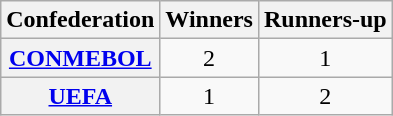<table class="wikitable plainrowheaders sortable" style="text-align:center">
<tr>
<th>Confederation</th>
<th>Winners</th>
<th>Runners-up</th>
</tr>
<tr>
<th scope="row"><a href='#'>CONMEBOL</a></th>
<td>2</td>
<td>1</td>
</tr>
<tr>
<th scope="row"><a href='#'>UEFA</a></th>
<td>1</td>
<td>2</td>
</tr>
</table>
